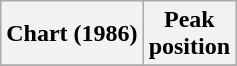<table class="wikitable sortable plainrowheaders" style="text-align:center">
<tr>
<th scope="col">Chart (1986)</th>
<th scope="col">Peak<br> position</th>
</tr>
<tr>
</tr>
</table>
